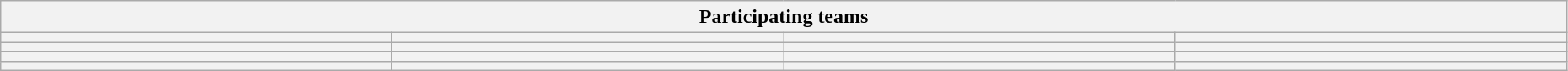<table class="wikitable" style="width:98%;">
<tr>
<th colspan=4>Participating teams</th>
</tr>
<tr>
<th width=25%></th>
<th width=25%></th>
<th width=25%></th>
<th width=25%></th>
</tr>
<tr>
<th></th>
<th></th>
<th></th>
<th></th>
</tr>
<tr>
<th></th>
<th></th>
<th></th>
<th></th>
</tr>
<tr>
<th></th>
<th></th>
<th></th>
<th></th>
</tr>
</table>
